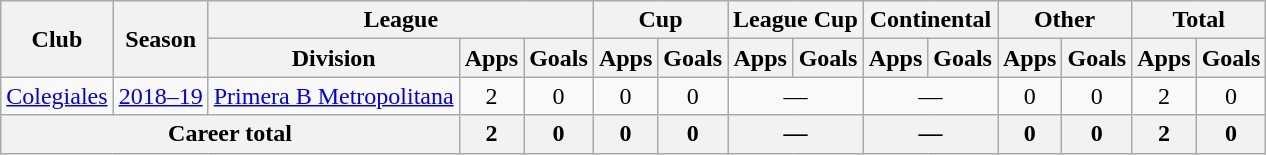<table class="wikitable" style="text-align:center">
<tr>
<th rowspan="2">Club</th>
<th rowspan="2">Season</th>
<th colspan="3">League</th>
<th colspan="2">Cup</th>
<th colspan="2">League Cup</th>
<th colspan="2">Continental</th>
<th colspan="2">Other</th>
<th colspan="2">Total</th>
</tr>
<tr>
<th>Division</th>
<th>Apps</th>
<th>Goals</th>
<th>Apps</th>
<th>Goals</th>
<th>Apps</th>
<th>Goals</th>
<th>Apps</th>
<th>Goals</th>
<th>Apps</th>
<th>Goals</th>
<th>Apps</th>
<th>Goals</th>
</tr>
<tr>
<td rowspan="1"><a href='#'>Colegiales</a></td>
<td><a href='#'>2018–19</a></td>
<td rowspan="1"><a href='#'>Primera B Metropolitana</a></td>
<td>2</td>
<td>0</td>
<td>0</td>
<td>0</td>
<td colspan="2">—</td>
<td colspan="2">—</td>
<td>0</td>
<td>0</td>
<td>2</td>
<td>0</td>
</tr>
<tr>
<th colspan="3">Career total</th>
<th>2</th>
<th>0</th>
<th>0</th>
<th>0</th>
<th colspan="2">—</th>
<th colspan="2">—</th>
<th>0</th>
<th>0</th>
<th>2</th>
<th>0</th>
</tr>
</table>
